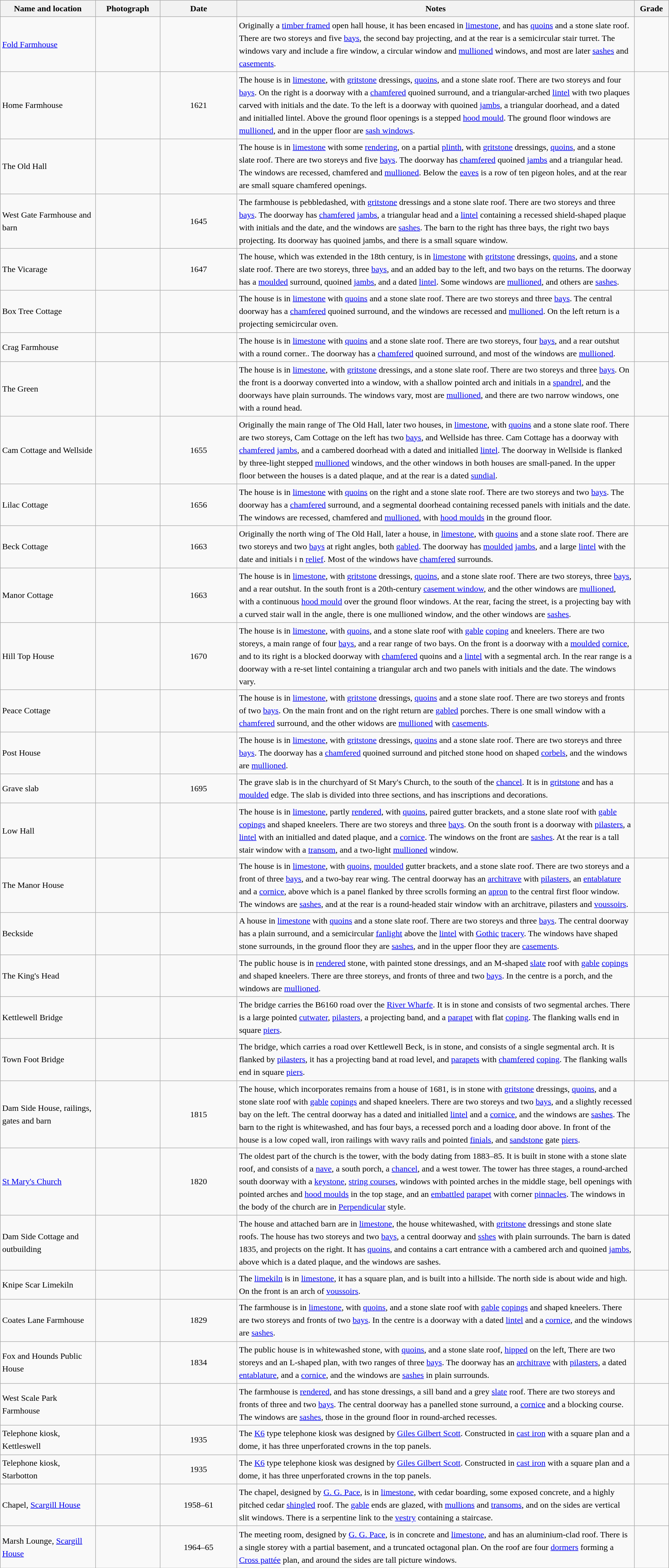<table class="wikitable sortable plainrowheaders" style="width:100%; border:0px; text-align:left; line-height:150%">
<tr>
<th scope="col"  style="width:150px">Name and location</th>
<th scope="col"  style="width:100px" class="unsortable">Photograph</th>
<th scope="col"  style="width:120px">Date</th>
<th scope="col"  style="width:650px" class="unsortable">Notes</th>
<th scope="col"  style="width:50px">Grade</th>
</tr>
<tr>
<td><a href='#'>Fold Farmhouse</a><br><small></small></td>
<td></td>
<td align="center"></td>
<td>Originally a <a href='#'>timber framed</a> open hall house, it has been encased in <a href='#'>limestone</a>, and has <a href='#'>quoins</a> and a stone slate roof.  There are two storeys and five <a href='#'>bays</a>, the second bay projecting, and at the rear is a semicircular stair turret. The windows vary and include a fire window, a circular window and <a href='#'>mullioned</a> windows, and most are later <a href='#'>sashes</a> and <a href='#'>casements</a>.</td>
<td align="center" ></td>
</tr>
<tr>
<td>Home Farmhouse<br><small></small></td>
<td></td>
<td align="center">1621</td>
<td>The house is in <a href='#'>limestone</a>, with <a href='#'>gritstone</a> dressings, <a href='#'>quoins</a>, and a stone slate roof. There are two storeys and four <a href='#'>bays</a>. On the right is a doorway with a <a href='#'>chamfered</a> quoined surround, and a triangular-arched <a href='#'>lintel</a> with two plaques carved with initials and the date. To the left is a doorway with quoined <a href='#'>jambs</a>, a triangular doorhead, and a dated and initialled lintel. Above the ground floor openings is a stepped <a href='#'>hood mould</a>. The ground floor windows are <a href='#'>mullioned</a>, and in the upper floor are <a href='#'>sash windows</a>.</td>
<td align="center" ></td>
</tr>
<tr>
<td>The Old Hall<br><small></small></td>
<td></td>
<td align="center"></td>
<td>The house is in <a href='#'>limestone</a> with some <a href='#'>rendering</a>, on a partial <a href='#'>plinth</a>, with <a href='#'>gritstone</a> dressings, <a href='#'>quoins</a>, and a stone slate roof. There are two storeys and five <a href='#'>bays</a>. The doorway has <a href='#'>chamfered</a> quoined <a href='#'>jambs</a> and a triangular head. The windows are recessed, chamfered and <a href='#'>mullioned</a>. Below the <a href='#'>eaves</a> is a row of ten pigeon holes, and at the rear are small square chamfered openings.</td>
<td align="center" ></td>
</tr>
<tr>
<td>West Gate Farmhouse and barn<br><small></small></td>
<td></td>
<td align="center">1645</td>
<td>The farmhouse is pebbledashed, with <a href='#'>gritstone</a> dressings and a stone slate roof.  There are two storeys and three <a href='#'>bays</a>. The doorway has <a href='#'>chamfered</a> <a href='#'>jambs</a>, a triangular head and a <a href='#'>lintel</a> containing a  recessed shield-shaped plaque with initials and the date, and the windows are <a href='#'>sashes</a>. The barn to the right has three bays, the right two bays projecting. Its doorway has quoined jambs, and there is a small square window.</td>
<td align="center" ></td>
</tr>
<tr>
<td>The Vicarage<br><small></small></td>
<td></td>
<td align="center">1647</td>
<td>The house, which was extended in the 18th century, is in <a href='#'>limestone</a> with <a href='#'>gritstone</a> dressings, <a href='#'>quoins</a>, and a stone slate roof. There are two storeys, three <a href='#'>bays</a>, and an added bay to the left, and two bays on the returns. The doorway has a <a href='#'>moulded</a> surround, quoined <a href='#'>jambs</a>, and a dated <a href='#'>lintel</a>. Some windows are <a href='#'>mullioned</a>, and others are <a href='#'>sashes</a>.</td>
<td align="center" ></td>
</tr>
<tr>
<td>Box Tree Cottage<br><small></small></td>
<td></td>
<td align="center"></td>
<td>The house is in <a href='#'>limestone</a> with <a href='#'>quoins</a> and a stone slate roof. There are two storeys and three <a href='#'>bays</a>. The central doorway has a <a href='#'>chamfered</a> quoined surround, and the windows are recessed and <a href='#'>mullioned</a>. On the left return is a projecting semicircular oven.</td>
<td align="center" ></td>
</tr>
<tr>
<td>Crag Farmhouse<br><small></small></td>
<td></td>
<td align="center"></td>
<td>The house is in <a href='#'>limestone</a> with <a href='#'>quoins</a> and a stone slate roof. There are two storeys, four <a href='#'>bays</a>, and a rear outshut with a round corner.. The doorway has a <a href='#'>chamfered</a> quoined surround, and most of the windows are <a href='#'>mullioned</a>.</td>
<td align="center" ></td>
</tr>
<tr>
<td>The Green<br><small></small></td>
<td></td>
<td align="center"></td>
<td>The house is in <a href='#'>limestone</a>, with <a href='#'>gritstone</a> dressings, and a stone slate roof.  There are two storeys and three <a href='#'>bays</a>. On the front is a doorway converted into a window, with  a shallow pointed arch and initials in a <a href='#'>spandrel</a>, and the doorways have plain surrounds. The windows vary, most are <a href='#'>mullioned</a>, and there are two narrow windows, one with a round head.</td>
<td align="center" ></td>
</tr>
<tr>
<td>Cam Cottage and Wellside<br><small></small></td>
<td></td>
<td align="center">1655</td>
<td>Originally the main range of The Old Hall, later two houses, in <a href='#'>limestone</a>, with <a href='#'>quoins</a> and a stone slate roof. There are two storeys, Cam Cottage on the left has two <a href='#'>bays</a>, and Wellside has three. Cam Cottage has a doorway with <a href='#'>chamfered</a> <a href='#'>jambs</a>, and a cambered doorhead with a dated and initialled <a href='#'>lintel</a>. The doorway in Wellside is flanked by three-light stepped <a href='#'>mullioned</a> windows, and the other windows in both houses are small-paned. In the upper floor between the houses is a dated plaque, and at the rear is a dated <a href='#'>sundial</a>.</td>
<td align="center" ></td>
</tr>
<tr>
<td>Lilac Cottage<br><small></small></td>
<td></td>
<td align="center">1656</td>
<td>The house is in <a href='#'>limestone</a> with <a href='#'>quoins</a> on the right and a stone slate roof. There are two storeys and two <a href='#'>bays</a>. The doorway has a <a href='#'>chamfered</a> surround, and  a segmental doorhead containing recessed panels with initials and the date. The windows are recessed, chamfered and <a href='#'>mullioned</a>, with <a href='#'>hood moulds</a> in the ground floor.</td>
<td align="center" ></td>
</tr>
<tr>
<td>Beck Cottage<br><small></small></td>
<td></td>
<td align="center">1663</td>
<td>Originally the north wing of The Old Hall, later a house, in <a href='#'>limestone</a>, with <a href='#'>quoins</a> and a stone slate roof. There are two storeys and two <a href='#'>bays</a> at right angles, both <a href='#'>gabled</a>. The doorway has <a href='#'>moulded</a> <a href='#'>jambs</a>, and a large <a href='#'>lintel</a> with the date and initials i n <a href='#'>relief</a>. Most of the windows have <a href='#'>chamfered</a> surrounds.</td>
<td align="center" ></td>
</tr>
<tr>
<td>Manor Cottage<br><small></small></td>
<td></td>
<td align="center">1663</td>
<td>The house is in <a href='#'>limestone</a>, with <a href='#'>gritstone</a> dressings, <a href='#'>quoins</a>, and a stone slate roof.  There are two storeys, three <a href='#'>bays</a>, and a rear outshut. In the south front is a 20th-century <a href='#'>casement window</a>, and the other windows are <a href='#'>mullioned</a>, with a continuous <a href='#'>hood mould</a> over the ground floor windows. At the rear, facing the street, is a projecting bay with a curved stair wall in the angle, there is one mullioned window, and the other windows are <a href='#'>sashes</a>.</td>
<td align="center" ></td>
</tr>
<tr>
<td>Hill Top House<br><small></small></td>
<td></td>
<td align="center">1670</td>
<td>The house is in <a href='#'>limestone</a>, with <a href='#'>quoins</a>, and a stone slate roof with <a href='#'>gable</a> <a href='#'>coping</a> and kneelers. There are two storeys, a main range of four <a href='#'>bays</a>, and a rear range of two bays. On the front is a doorway with a <a href='#'>moulded</a> <a href='#'>cornice</a>, and to its right is a blocked doorway with <a href='#'>chamfered</a> quoins and a <a href='#'>lintel</a> with a segmental arch. In the rear range is a doorway with a re-set lintel containing a triangular arch and two panels with initials and the date.  The windows vary.</td>
<td align="center" ></td>
</tr>
<tr>
<td>Peace Cottage<br><small></small></td>
<td></td>
<td align="center"></td>
<td>The house is in <a href='#'>limestone</a>, with <a href='#'>gritstone</a> dressings, <a href='#'>quoins</a> and a stone slate roof. There are two storeys and fronts of two <a href='#'>bays</a>. On the main front and on the right return are <a href='#'>gabled</a> porches. There is one small window with a <a href='#'>chamfered</a> surround, and the other widows are <a href='#'>mullioned</a> with <a href='#'>casements</a>.</td>
<td align="center" ></td>
</tr>
<tr>
<td>Post House<br><small></small></td>
<td></td>
<td align="center"></td>
<td>The house is in <a href='#'>limestone</a>, with <a href='#'>gritstone</a> dressings, <a href='#'>quoins</a> and a stone slate roof. There are two storeys and three <a href='#'>bays</a>. The doorway has a <a href='#'>chamfered</a> quoined surround and pitched stone hood on shaped <a href='#'>corbels</a>, and the windows are <a href='#'>mullioned</a>.</td>
<td align="center" ></td>
</tr>
<tr>
<td>Grave slab<br><small></small></td>
<td></td>
<td align="center">1695</td>
<td>The grave slab is in the churchyard of St Mary's Church, to the south of the <a href='#'>chancel</a>. It is in <a href='#'>gritstone</a> and has a <a href='#'>moulded</a> edge. The slab is divided into three sections, and has inscriptions and decorations.</td>
<td align="center" ></td>
</tr>
<tr>
<td>Low Hall<br><small></small></td>
<td></td>
<td align="center"></td>
<td>The house is in <a href='#'>limestone</a>, partly <a href='#'>rendered</a>, with <a href='#'>quoins</a>, paired gutter brackets, and a stone slate roof with <a href='#'>gable</a> <a href='#'>copings</a> and shaped kneelers. There are two storeys and three <a href='#'>bays</a>. On the south front is a doorway with <a href='#'>pilasters</a>, a <a href='#'>lintel</a> with an initialled and dated plaque, and a <a href='#'>cornice</a>. The windows on the front are <a href='#'>sashes</a>. At the rear is a tall stair window with a <a href='#'>transom</a>, and a two-light <a href='#'>mullioned</a> window.</td>
<td align="center" ></td>
</tr>
<tr>
<td>The Manor House<br><small></small></td>
<td></td>
<td align="center"></td>
<td>The house is in <a href='#'>limestone</a>, with <a href='#'>quoins</a>, <a href='#'>moulded</a> gutter brackets, and a stone slate roof. There are two storeys and a front of three <a href='#'>bays</a>, and a two-bay rear wing. The central doorway has an <a href='#'>architrave</a> with <a href='#'>pilasters</a>, an <a href='#'>entablature</a> and a <a href='#'>cornice</a>, above which is a panel flanked by three scrolls forming an <a href='#'>apron</a> to the central first floor window. The windows are <a href='#'>sashes</a>, and at the rear is a round-headed stair window with an architrave, pilasters and <a href='#'>voussoirs</a>.</td>
<td align="center" ></td>
</tr>
<tr>
<td>Beckside<br><small></small></td>
<td></td>
<td align="center"></td>
<td>A house in <a href='#'>limestone</a> with <a href='#'>quoins</a> and a stone slate roof. There are two storeys and three <a href='#'>bays</a>. The central doorway has a plain surround, and a semicircular <a href='#'>fanlight</a> above the <a href='#'>lintel</a> with <a href='#'>Gothic</a> <a href='#'>tracery</a>. The windows have shaped stone surrounds, in the ground floor they are <a href='#'>sashes</a>, and in the upper floor they are <a href='#'>casements</a>.</td>
<td align="center" ></td>
</tr>
<tr>
<td>The King's Head<br><small></small></td>
<td></td>
<td align="center"></td>
<td>The public house is in <a href='#'>rendered</a> stone, with painted stone dressings, and an M-shaped  <a href='#'>slate</a> roof with <a href='#'>gable</a> <a href='#'>copings</a> and shaped kneelers. There are three storeys, and fronts of three and two <a href='#'>bays</a>. In the centre is a porch, and the windows are <a href='#'>mullioned</a>.</td>
<td align="center" ></td>
</tr>
<tr>
<td>Kettlewell Bridge<br><small></small></td>
<td></td>
<td align="center"></td>
<td>The bridge carries the B6160 road over the <a href='#'>River Wharfe</a>. It is in stone and consists of two segmental arches. There is a large pointed <a href='#'>cutwater</a>, <a href='#'>pilasters</a>, a projecting band, and a <a href='#'>parapet</a> with flat <a href='#'>coping</a>. The flanking walls end in square <a href='#'>piers</a>.</td>
<td align="center" ></td>
</tr>
<tr>
<td>Town Foot Bridge<br><small></small></td>
<td></td>
<td align="center"></td>
<td>The bridge, which carries a road over Kettlewell Beck, is in stone, and consists of a single segmental arch. It is flanked by <a href='#'>pilasters</a>, it has a projecting band at road level, and <a href='#'>parapets</a> with <a href='#'>chamfered</a> <a href='#'>coping</a>. The flanking walls end in square <a href='#'>piers</a>.</td>
<td align="center" ></td>
</tr>
<tr>
<td>Dam Side House, railings, gates and barn<br><small></small></td>
<td></td>
<td align="center">1815</td>
<td>The house, which incorporates remains from a house of 1681, is in stone with <a href='#'>gritstone</a> dressings, <a href='#'>quoins</a>, and a stone slate roof with <a href='#'>gable</a> <a href='#'>copings</a> and shaped kneelers. There are two storeys and two <a href='#'>bays</a>, and a slightly recessed bay on the left. The central doorway has a dated and initialled <a href='#'>lintel</a> and a <a href='#'>cornice</a>, and the windows are <a href='#'>sashes</a>. The barn to the right is whitewashed, and has four bays, a recessed porch and a loading door above. In front of the house is a low coped wall, iron railings with wavy rails and pointed <a href='#'>finials</a>, and <a href='#'>sandstone</a> gate <a href='#'>piers</a>.</td>
<td align="center" ></td>
</tr>
<tr>
<td><a href='#'>St Mary's Church</a><br><small></small></td>
<td></td>
<td align="center">1820</td>
<td>The oldest part of the church is the tower, with the body dating from 1883–85. It is built in stone with a stone slate roof, and consists of a <a href='#'>nave</a>, a south porch, a <a href='#'>chancel</a>, and a west tower. The tower has three stages, a round-arched south doorway with a <a href='#'>keystone</a>, <a href='#'>string courses</a>, windows with pointed arches in the middle stage, bell openings with pointed arches and <a href='#'>hood moulds</a> in the top stage, and an <a href='#'>embattled</a> <a href='#'>parapet</a> with corner <a href='#'>pinnacles</a>. The windows in the body of the church are in <a href='#'>Perpendicular</a> style.</td>
<td align="center" ></td>
</tr>
<tr>
<td>Dam Side Cottage and outbuilding<br><small></small></td>
<td></td>
<td align="center"></td>
<td>The house and attached barn are in <a href='#'>limestone</a>, the house whitewashed, with <a href='#'>gritstone</a> dressings and stone slate roofs. The house has two storeys and two <a href='#'>bays</a>, a central doorway and <a href='#'>sshes</a> with plain surrounds. The barn is dated 1835, and projects on the right. It has <a href='#'>quoins</a>, and contains a cart entrance with a cambered arch and quoined <a href='#'>jambs</a>, above which is a dated plaque, and the windows are sashes.</td>
<td align="center" ></td>
</tr>
<tr>
<td>Knipe Scar Limekiln<br><small></small></td>
<td></td>
<td align="center"></td>
<td>The <a href='#'>limekiln</a> is in <a href='#'>limestone</a>, it has a square plan, and is built into a hillside. The north side is about  wide and  high. On the front is an arch of <a href='#'>voussoirs</a>.</td>
<td align="center" ></td>
</tr>
<tr>
<td>Coates Lane Farmhouse<br><small></small></td>
<td></td>
<td align="center">1829</td>
<td>The farmhouse is in <a href='#'>limestone</a>, with <a href='#'>quoins</a>, and a stone slate roof with <a href='#'>gable</a> <a href='#'>copings</a> and shaped kneelers. There are two storeys and fronts of two <a href='#'>bays</a>. In the centre is a doorway with a dated <a href='#'>lintel</a> and a <a href='#'>cornice</a>, and the windows are <a href='#'>sashes</a>.</td>
<td align="center" ></td>
</tr>
<tr>
<td>Fox and Hounds Public House<br><small></small></td>
<td></td>
<td align="center">1834</td>
<td>The public house is in whitewashed stone, with <a href='#'>quoins</a>, and a stone slate roof, <a href='#'>hipped</a> on the left, There are two storeys and an L-shaped plan, with two ranges of three <a href='#'>bays</a>. The doorway has an <a href='#'>architrave</a> with <a href='#'>pilasters</a>, a dated <a href='#'>entablature</a>, and a <a href='#'>cornice</a>, and the windows are <a href='#'>sashes</a> in plain surrounds.</td>
<td align="center" ></td>
</tr>
<tr>
<td>West Scale Park Farmhouse<br><small></small></td>
<td></td>
<td align="center"></td>
<td>The farmhouse is <a href='#'>rendered</a>, and has stone dressings, a sill band and a grey <a href='#'>slate</a> roof. There are two storeys and fronts of three and two <a href='#'>bays</a>. The central doorway has a panelled stone surround, a <a href='#'>cornice</a> and a blocking course. The windows are <a href='#'>sashes</a>, those in the ground floor in round-arched recesses.</td>
<td align="center" ></td>
</tr>
<tr>
<td>Telephone kiosk, Kettleswell<br><small></small></td>
<td></td>
<td align="center">1935</td>
<td>The <a href='#'>K6</a> type telephone kiosk was designed by <a href='#'>Giles Gilbert Scott</a>.  Constructed in <a href='#'>cast iron</a> with a square plan and a dome, it has three unperforated crowns in the top panels.</td>
<td align="center" ></td>
</tr>
<tr>
<td>Telephone kiosk, Starbotton<br><small></small></td>
<td></td>
<td align="center">1935</td>
<td>The <a href='#'>K6</a> type telephone kiosk was designed by <a href='#'>Giles Gilbert Scott</a>.  Constructed in <a href='#'>cast iron</a> with a square plan and a dome, it has three unperforated crowns in the top panels.</td>
<td align="center" ></td>
</tr>
<tr>
<td>Chapel, <a href='#'>Scargill House</a><br><small></small></td>
<td></td>
<td align="center">1958–61</td>
<td>The chapel, designed by <a href='#'>G. G. Pace</a>, is in <a href='#'>limestone</a>, with cedar boarding, some exposed concrete, and a highly pitched cedar <a href='#'>shingled</a> roof. The <a href='#'>gable</a> ends are glazed, with  <a href='#'>mullions</a> and <a href='#'>transoms</a>, and on the sides are vertical slit windows. There is a serpentine link to the <a href='#'>vestry</a> containing a staircase.</td>
<td align="center" ></td>
</tr>
<tr>
<td>Marsh Lounge, <a href='#'>Scargill House</a><br><small></small></td>
<td></td>
<td align="center">1964–65</td>
<td>The meeting room, designed by <a href='#'>G. G. Pace</a>, is in concrete and <a href='#'>limestone</a>, and has an aluminium-clad roof. There is a single storey with a partial basement, and a truncated octagonal plan. On the roof are four <a href='#'>dormers</a> forming a <a href='#'>Cross pattée</a> plan, and around the sides are tall picture windows.</td>
<td align="center" ></td>
</tr>
<tr>
</tr>
</table>
